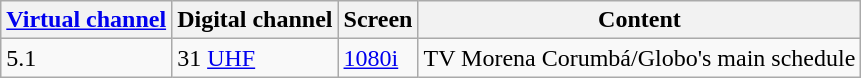<table class = wikitable>
<tr>
<th><a href='#'>Virtual channel</a></th>
<th>Digital channel</th>
<th>Screen</th>
<th>Content</th>
</tr>
<tr>
<td>5.1</td>
<td>31 <a href='#'>UHF</a></td>
<td><a href='#'>1080i</a></td>
<td>TV Morena Corumbá/Globo's main schedule</td>
</tr>
</table>
